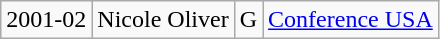<table class="wikitable" style="text-align:center">
<tr>
<td>2001-02</td>
<td>Nicole Oliver</td>
<td>G</td>
<td><a href='#'>Conference USA</a></td>
</tr>
</table>
